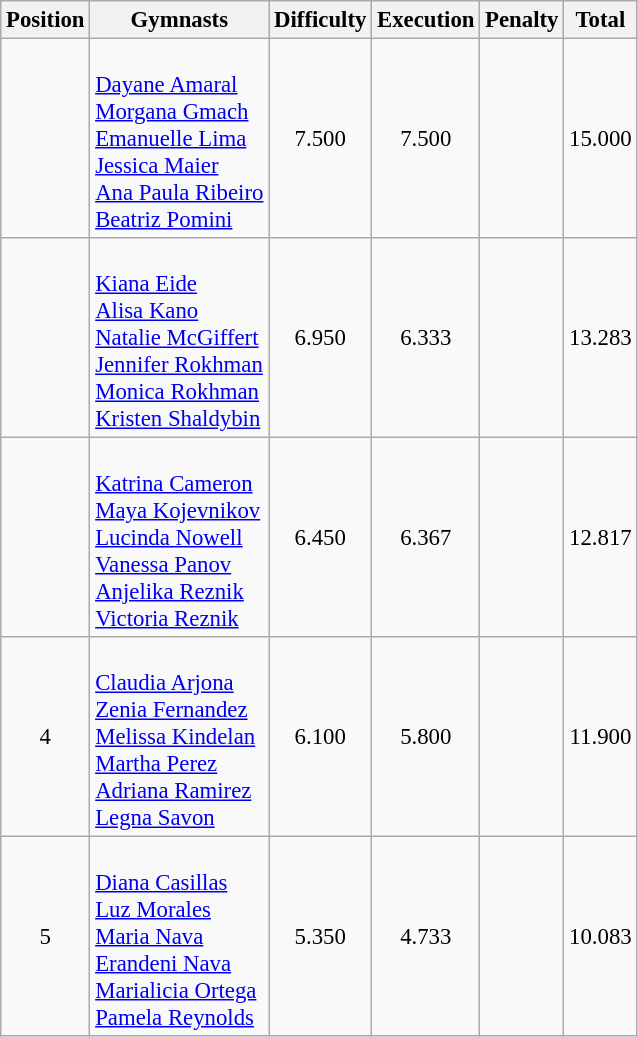<table class="wikitable sortable" style="text-align:center; font-size:95%">
<tr>
<th>Position</th>
<th>Gymnasts</th>
<th>Difficulty</th>
<th>Execution</th>
<th>Penalty</th>
<th>Total</th>
</tr>
<tr>
<td></td>
<td align=left> <br> <a href='#'>Dayane Amaral</a><br><a href='#'>Morgana Gmach</a><br><a href='#'>Emanuelle Lima</a><br><a href='#'>Jessica Maier</a><br><a href='#'>Ana Paula Ribeiro</a><br><a href='#'>Beatriz Pomini</a></td>
<td>7.500</td>
<td>7.500</td>
<td></td>
<td>15.000</td>
</tr>
<tr>
<td></td>
<td align=left> <br> <a href='#'>Kiana Eide</a><br><a href='#'>Alisa Kano</a><br><a href='#'>Natalie McGiffert</a><br><a href='#'>Jennifer Rokhman</a><br><a href='#'>Monica Rokhman</a><br><a href='#'>Kristen Shaldybin</a></td>
<td>6.950</td>
<td>6.333</td>
<td></td>
<td>13.283</td>
</tr>
<tr>
<td></td>
<td align=left> <br> <a href='#'>Katrina Cameron</a> <br> <a href='#'>Maya Kojevnikov</a> <br> <a href='#'>Lucinda Nowell</a> <br> <a href='#'>Vanessa Panov</a> <br> <a href='#'>Anjelika Reznik</a> <br><a href='#'>Victoria Reznik</a></td>
<td>6.450</td>
<td>6.367</td>
<td></td>
<td>12.817</td>
</tr>
<tr>
<td>4</td>
<td align=left> <br> <a href='#'>Claudia Arjona</a><br><a href='#'>Zenia Fernandez</a><br><a href='#'>Melissa Kindelan</a><br><a href='#'>Martha Perez</a><br><a href='#'>Adriana Ramirez</a><br><a href='#'>Legna Savon</a></td>
<td>6.100</td>
<td>5.800</td>
<td></td>
<td>11.900</td>
</tr>
<tr>
<td>5</td>
<td align=left> <br> <a href='#'>Diana Casillas</a> <br> <a href='#'>Luz Morales</a> <br> <a href='#'>Maria Nava</a> <br> <a href='#'>Erandeni Nava</a> <br> <a href='#'>Marialicia Ortega</a> <br> <a href='#'>Pamela Reynolds</a></td>
<td>5.350</td>
<td>4.733</td>
<td></td>
<td>10.083</td>
</tr>
</table>
